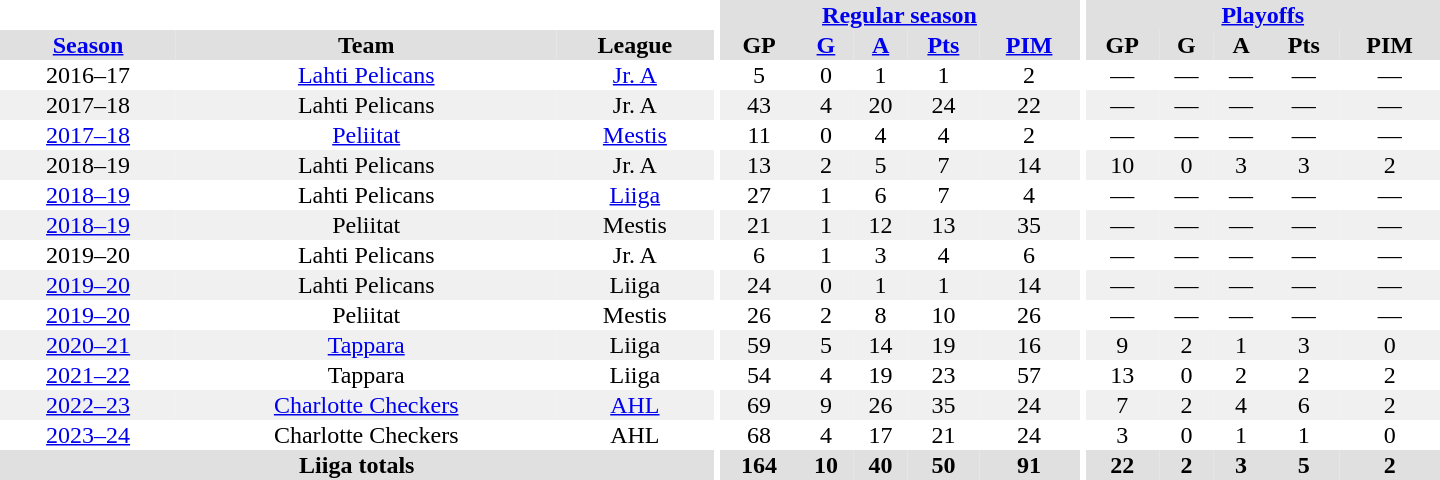<table border="0" cellpadding="1" cellspacing="0" style="text-align:center; width:60em;">
<tr bgcolor="#e0e0e0">
<th colspan="3" bgcolor="#ffffff"></th>
<th rowspan="99" bgcolor="#ffffff"></th>
<th colspan="5"><a href='#'>Regular season</a></th>
<th rowspan="99" bgcolor="#ffffff"></th>
<th colspan="5"><a href='#'>Playoffs</a></th>
</tr>
<tr bgcolor="#e0e0e0">
<th><a href='#'>Season</a></th>
<th>Team</th>
<th>League</th>
<th>GP</th>
<th><a href='#'>G</a></th>
<th><a href='#'>A</a></th>
<th><a href='#'>Pts</a></th>
<th><a href='#'>PIM</a></th>
<th>GP</th>
<th>G</th>
<th>A</th>
<th>Pts</th>
<th>PIM</th>
</tr>
<tr>
<td>2016–17</td>
<td><a href='#'>Lahti Pelicans</a></td>
<td><a href='#'>Jr. A</a></td>
<td>5</td>
<td>0</td>
<td>1</td>
<td>1</td>
<td>2</td>
<td>—</td>
<td>—</td>
<td>—</td>
<td>—</td>
<td>—</td>
</tr>
<tr bgcolor="#f0f0f0">
<td>2017–18</td>
<td>Lahti Pelicans</td>
<td>Jr. A</td>
<td>43</td>
<td>4</td>
<td>20</td>
<td>24</td>
<td>22</td>
<td>—</td>
<td>—</td>
<td>—</td>
<td>—</td>
<td>—</td>
</tr>
<tr>
<td><a href='#'>2017–18</a></td>
<td><a href='#'>Peliitat</a></td>
<td><a href='#'>Mestis</a></td>
<td>11</td>
<td>0</td>
<td>4</td>
<td>4</td>
<td>2</td>
<td>—</td>
<td>—</td>
<td>—</td>
<td>—</td>
<td>—</td>
</tr>
<tr bgcolor="#f0f0f0">
<td>2018–19</td>
<td>Lahti Pelicans</td>
<td>Jr. A</td>
<td>13</td>
<td>2</td>
<td>5</td>
<td>7</td>
<td>14</td>
<td>10</td>
<td>0</td>
<td>3</td>
<td>3</td>
<td>2</td>
</tr>
<tr>
<td><a href='#'>2018–19</a></td>
<td>Lahti Pelicans</td>
<td><a href='#'>Liiga</a></td>
<td>27</td>
<td>1</td>
<td>6</td>
<td>7</td>
<td>4</td>
<td>—</td>
<td>—</td>
<td>—</td>
<td>—</td>
<td>—</td>
</tr>
<tr bgcolor="#f0f0f0">
<td><a href='#'>2018–19</a></td>
<td>Peliitat</td>
<td>Mestis</td>
<td>21</td>
<td>1</td>
<td>12</td>
<td>13</td>
<td>35</td>
<td>—</td>
<td>—</td>
<td>—</td>
<td>—</td>
<td>—</td>
</tr>
<tr>
<td>2019–20</td>
<td>Lahti Pelicans</td>
<td>Jr. A</td>
<td>6</td>
<td>1</td>
<td>3</td>
<td>4</td>
<td>6</td>
<td>—</td>
<td>—</td>
<td>—</td>
<td>—</td>
<td>—</td>
</tr>
<tr bgcolor="#f0f0f0">
<td><a href='#'>2019–20</a></td>
<td>Lahti Pelicans</td>
<td>Liiga</td>
<td>24</td>
<td>0</td>
<td>1</td>
<td>1</td>
<td>14</td>
<td>—</td>
<td>—</td>
<td>—</td>
<td>—</td>
<td>—</td>
</tr>
<tr>
<td><a href='#'>2019–20</a></td>
<td>Peliitat</td>
<td>Mestis</td>
<td>26</td>
<td>2</td>
<td>8</td>
<td>10</td>
<td>26</td>
<td>—</td>
<td>—</td>
<td>—</td>
<td>—</td>
<td>—</td>
</tr>
<tr bgcolor="#f0f0f0">
<td><a href='#'>2020–21</a></td>
<td><a href='#'>Tappara</a></td>
<td>Liiga</td>
<td>59</td>
<td>5</td>
<td>14</td>
<td>19</td>
<td>16</td>
<td>9</td>
<td>2</td>
<td>1</td>
<td>3</td>
<td>0</td>
</tr>
<tr>
<td><a href='#'>2021–22</a></td>
<td>Tappara</td>
<td>Liiga</td>
<td>54</td>
<td>4</td>
<td>19</td>
<td>23</td>
<td>57</td>
<td>13</td>
<td>0</td>
<td>2</td>
<td>2</td>
<td>2</td>
</tr>
<tr bgcolor="#f0f0f0">
<td><a href='#'>2022–23</a></td>
<td><a href='#'>Charlotte Checkers</a></td>
<td><a href='#'>AHL</a></td>
<td>69</td>
<td>9</td>
<td>26</td>
<td>35</td>
<td>24</td>
<td>7</td>
<td>2</td>
<td>4</td>
<td>6</td>
<td>2</td>
</tr>
<tr>
<td><a href='#'>2023–24</a></td>
<td>Charlotte Checkers</td>
<td>AHL</td>
<td>68</td>
<td>4</td>
<td>17</td>
<td>21</td>
<td>24</td>
<td>3</td>
<td>0</td>
<td>1</td>
<td>1</td>
<td>0</td>
</tr>
<tr bgcolor="#e0e0e0">
<th colspan="3">Liiga totals</th>
<th>164</th>
<th>10</th>
<th>40</th>
<th>50</th>
<th>91</th>
<th>22</th>
<th>2</th>
<th>3</th>
<th>5</th>
<th>2</th>
</tr>
</table>
